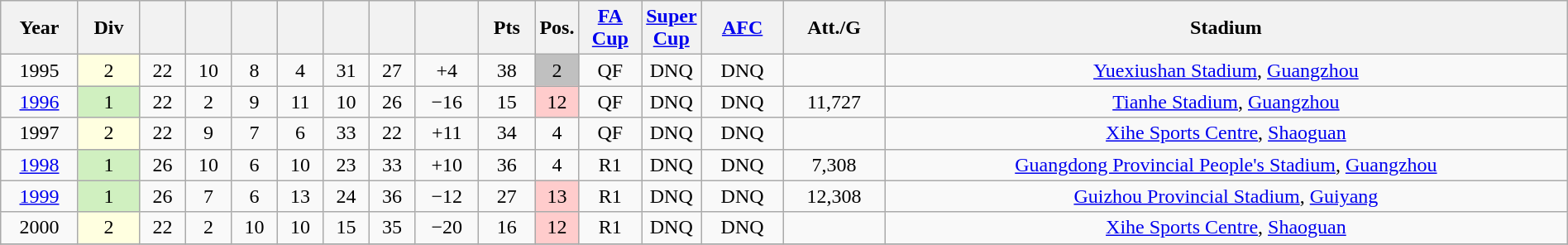<table class="wikitable sortable" width=100% style=text-align:Center>
<tr>
<th>Year</th>
<th>Div</th>
<th></th>
<th></th>
<th></th>
<th></th>
<th></th>
<th></th>
<th></th>
<th>Pts</th>
<th width=2%>Pos.</th>
<th width=4%><a href='#'>FA Cup</a></th>
<th width=2%><a href='#'>Super Cup</a></th>
<th><a href='#'>AFC</a></th>
<th>Att./G</th>
<th>Stadium</th>
</tr>
<tr>
<td>1995</td>
<td bgcolor=FFFFE0>2</td>
<td>22</td>
<td>10</td>
<td>8</td>
<td>4</td>
<td>31</td>
<td>27</td>
<td>+4</td>
<td>38</td>
<td bgcolor=silver>2</td>
<td>QF</td>
<td>DNQ</td>
<td>DNQ</td>
<td></td>
<td><a href='#'>Yuexiushan Stadium</a>, <a href='#'>Guangzhou</a></td>
</tr>
<tr>
<td><a href='#'>1996</a></td>
<td bgcolor=D0F0C0>1</td>
<td>22</td>
<td>2</td>
<td>9</td>
<td>11</td>
<td>10</td>
<td>26</td>
<td>−16</td>
<td>15</td>
<td bgcolor=ffcccc>12</td>
<td>QF</td>
<td>DNQ</td>
<td>DNQ</td>
<td>11,727</td>
<td><a href='#'>Tianhe Stadium</a>, <a href='#'>Guangzhou</a></td>
</tr>
<tr>
<td>1997</td>
<td bgcolor=FFFFE0>2</td>
<td>22</td>
<td>9</td>
<td>7</td>
<td>6</td>
<td>33</td>
<td>22</td>
<td>+11</td>
<td>34</td>
<td>4</td>
<td>QF</td>
<td>DNQ</td>
<td>DNQ</td>
<td></td>
<td><a href='#'>Xihe Sports Centre</a>, <a href='#'>Shaoguan</a></td>
</tr>
<tr>
<td><a href='#'>1998</a></td>
<td bgcolor=D0F0C0>1</td>
<td>26</td>
<td>10</td>
<td>6</td>
<td>10</td>
<td>23</td>
<td>33</td>
<td>+10</td>
<td>36</td>
<td>4</td>
<td>R1</td>
<td>DNQ</td>
<td>DNQ</td>
<td>7,308</td>
<td><a href='#'>Guangdong Provincial People's Stadium</a>, <a href='#'>Guangzhou</a></td>
</tr>
<tr>
<td><a href='#'>1999</a></td>
<td bgcolor=D0F0C0>1</td>
<td>26</td>
<td>7</td>
<td>6</td>
<td>13</td>
<td>24</td>
<td>36</td>
<td>−12</td>
<td>27</td>
<td bgcolor=ffcccc>13</td>
<td>R1</td>
<td>DNQ</td>
<td>DNQ</td>
<td>12,308</td>
<td><a href='#'>Guizhou Provincial Stadium</a>, <a href='#'>Guiyang</a></td>
</tr>
<tr>
<td>2000</td>
<td bgcolor=FFFFE0>2</td>
<td>22</td>
<td>2</td>
<td>10</td>
<td>10</td>
<td>15</td>
<td>35</td>
<td>−20</td>
<td>16</td>
<td bgcolor=ffcccc>12</td>
<td>R1</td>
<td>DNQ</td>
<td>DNQ</td>
<td></td>
<td><a href='#'>Xihe Sports Centre</a>, <a href='#'>Shaoguan</a></td>
</tr>
<tr>
</tr>
</table>
